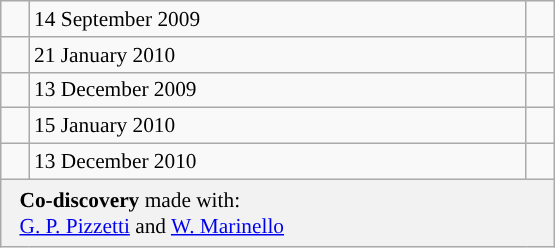<table class="wikitable" style="font-size: 89%; float: left; width: 26em; margin-right: 1em;">
<tr>
<td></td>
<td>14 September 2009</td>
<td></td>
</tr>
<tr>
<td></td>
<td>21 January 2010</td>
<td></td>
</tr>
<tr>
<td></td>
<td>13 December 2009</td>
<td></td>
</tr>
<tr>
<td></td>
<td>15 January 2010</td>
<td></td>
</tr>
<tr>
<td></td>
<td>13 December 2010</td>
<td></td>
</tr>
<tr>
<th colspan=3 style="font-weight: normal; text-align: left; padding: 5px 12px;"><strong>Co-discovery</strong> made with:<br> <a href='#'>G. P. Pizzetti</a> and  <a href='#'>W. Marinello</a></th>
</tr>
</table>
